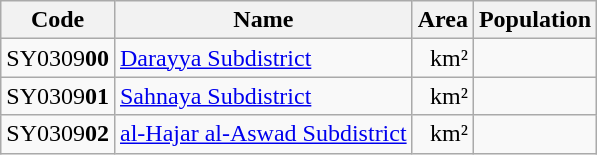<table class="wikitable sortable">
<tr>
<th>Code</th>
<th>Name</th>
<th>Area</th>
<th>Population</th>
</tr>
<tr>
<td>SY0309<strong>00</strong></td>
<td><a href='#'>Darayya Subdistrict</a></td>
<td align=right> km²</td>
<td align="right"></td>
</tr>
<tr>
<td>SY0309<strong>01</strong></td>
<td><a href='#'>Sahnaya Subdistrict</a></td>
<td align="right"> km²</td>
<td align="right"></td>
</tr>
<tr>
<td>SY0309<strong>02</strong></td>
<td><a href='#'>al-Hajar al-Aswad Subdistrict</a></td>
<td align="right"> km²</td>
<td align="right"></td>
</tr>
</table>
